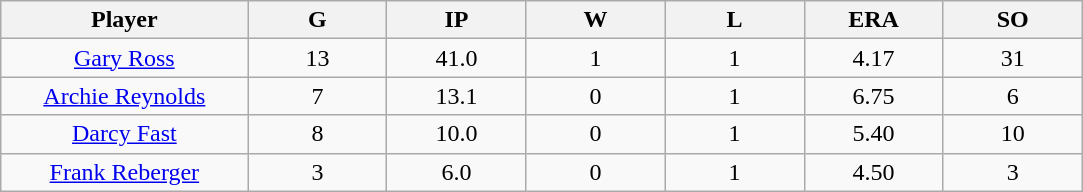<table class="wikitable sortable">
<tr>
<th bgcolor="#DDDDFF" width="16%">Player</th>
<th bgcolor="#DDDDFF" width="9%">G</th>
<th bgcolor="#DDDDFF" width="9%">IP</th>
<th bgcolor="#DDDDFF" width="9%">W</th>
<th bgcolor="#DDDDFF" width="9%">L</th>
<th bgcolor="#DDDDFF" width="9%">ERA</th>
<th bgcolor="#DDDDFF" width="9%">SO</th>
</tr>
<tr align="center">
<td><a href='#'>Gary Ross</a></td>
<td>13</td>
<td>41.0</td>
<td>1</td>
<td>1</td>
<td>4.17</td>
<td>31</td>
</tr>
<tr align=center>
<td><a href='#'>Archie Reynolds</a></td>
<td>7</td>
<td>13.1</td>
<td>0</td>
<td>1</td>
<td>6.75</td>
<td>6</td>
</tr>
<tr align=center>
<td><a href='#'>Darcy Fast</a></td>
<td>8</td>
<td>10.0</td>
<td>0</td>
<td>1</td>
<td>5.40</td>
<td>10</td>
</tr>
<tr align=center>
<td><a href='#'>Frank Reberger</a></td>
<td>3</td>
<td>6.0</td>
<td>0</td>
<td>1</td>
<td>4.50</td>
<td>3</td>
</tr>
</table>
